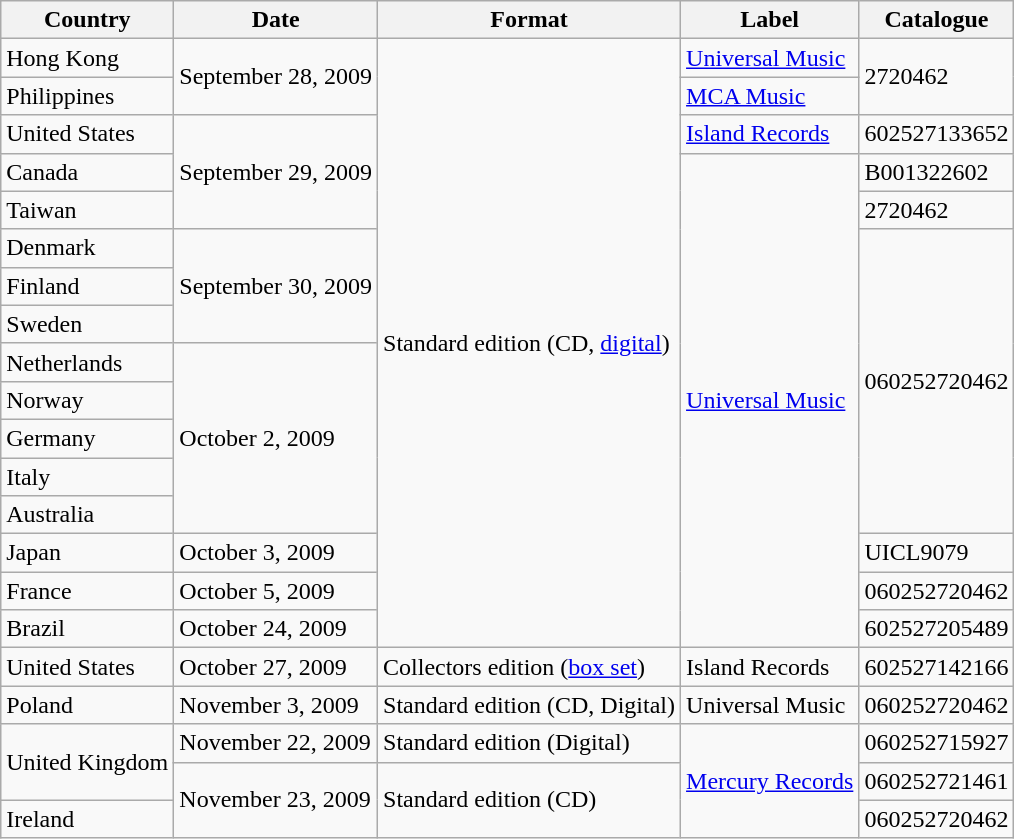<table class="wikitable">
<tr>
<th>Country</th>
<th>Date</th>
<th>Format</th>
<th>Label</th>
<th>Catalogue</th>
</tr>
<tr>
<td>Hong Kong</td>
<td rowspan="2">September 28, 2009</td>
<td rowspan="16">Standard edition (CD, <a href='#'>digital</a>)</td>
<td><a href='#'>Universal Music</a></td>
<td rowspan="2">2720462</td>
</tr>
<tr>
<td>Philippines</td>
<td><a href='#'>MCA Music</a></td>
</tr>
<tr>
<td>United States</td>
<td rowspan="3">September 29, 2009</td>
<td><a href='#'>Island Records</a></td>
<td>602527133652</td>
</tr>
<tr>
<td>Canada</td>
<td rowspan="13"><a href='#'>Universal Music</a></td>
<td>B001322602</td>
</tr>
<tr>
<td>Taiwan</td>
<td>2720462</td>
</tr>
<tr>
<td>Denmark</td>
<td rowspan="3">September 30, 2009</td>
<td rowspan="8">060252720462</td>
</tr>
<tr>
<td>Finland</td>
</tr>
<tr>
<td>Sweden</td>
</tr>
<tr>
<td>Netherlands</td>
<td rowspan="5">October 2, 2009</td>
</tr>
<tr>
<td>Norway</td>
</tr>
<tr>
<td>Germany</td>
</tr>
<tr>
<td>Italy</td>
</tr>
<tr>
<td>Australia</td>
</tr>
<tr>
<td>Japan</td>
<td>October 3, 2009</td>
<td>UICL9079</td>
</tr>
<tr>
<td>France</td>
<td>October 5, 2009</td>
<td>060252720462</td>
</tr>
<tr>
<td>Brazil</td>
<td>October 24, 2009</td>
<td>602527205489</td>
</tr>
<tr>
<td>United States</td>
<td>October 27, 2009</td>
<td>Collectors edition (<a href='#'>box set</a>)</td>
<td>Island Records</td>
<td>602527142166</td>
</tr>
<tr>
<td>Poland</td>
<td>November 3, 2009</td>
<td>Standard edition (CD, Digital)</td>
<td>Universal Music</td>
<td>060252720462</td>
</tr>
<tr>
<td rowspan="2">United Kingdom</td>
<td>November 22, 2009</td>
<td>Standard edition (Digital)</td>
<td rowspan="3"><a href='#'>Mercury Records</a></td>
<td>060252715927</td>
</tr>
<tr>
<td rowspan="2">November 23, 2009</td>
<td rowspan="2">Standard edition (CD)</td>
<td>060252721461</td>
</tr>
<tr>
<td>Ireland</td>
<td>060252720462</td>
</tr>
</table>
